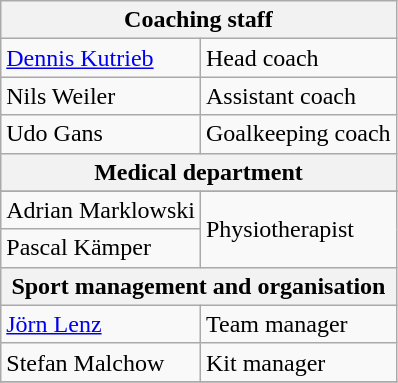<table class="wikitable">
<tr>
<th colspan="2">Coaching staff</th>
</tr>
<tr>
<td> <a href='#'>Dennis Kutrieb</a></td>
<td>Head coach</td>
</tr>
<tr>
<td> Nils Weiler</td>
<td>Assistant coach</td>
</tr>
<tr>
<td> Udo Gans</td>
<td>Goalkeeping coach</td>
</tr>
<tr>
<th colspan="2">Medical department</th>
</tr>
<tr>
</tr>
<tr>
<td> Adrian Marklowski</td>
<td rowspan="2">Physiotherapist</td>
</tr>
<tr>
<td> Pascal Kämper</td>
</tr>
<tr>
<th colspan="2">Sport management and organisation</th>
</tr>
<tr>
<td> <a href='#'>Jörn Lenz</a></td>
<td>Team manager</td>
</tr>
<tr>
<td> Stefan Malchow</td>
<td>Kit manager</td>
</tr>
<tr>
</tr>
</table>
